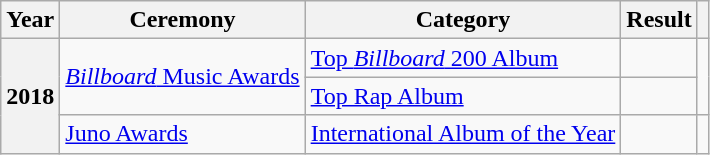<table class="wikitable sortable plainrowheaders" style="border:none; margin:0;">
<tr>
<th scope="col">Year</th>
<th scope="col">Ceremony</th>
<th scope="col">Category</th>
<th scope="col">Result</th>
<th scope="col" class="unsortable"></th>
</tr>
<tr>
<th scope="row" rowspan="3">2018</th>
<td rowspan="2"><a href='#'><em>Billboard</em> Music Awards</a></td>
<td><a href='#'>Top <em>Billboard</em> 200 Album</a></td>
<td></td>
<td rowspan="2"></td>
</tr>
<tr>
<td><a href='#'>Top Rap Album</a></td>
<td></td>
</tr>
<tr>
<td><a href='#'>Juno Awards</a></td>
<td><a href='#'>International Album of the Year</a></td>
<td></td>
<td></td>
</tr>
</table>
